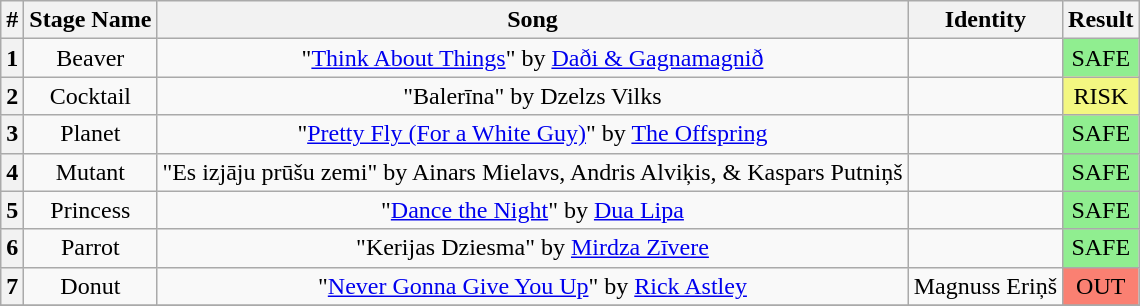<table class="wikitable plainrowheaders" style="text-align: center;">
<tr>
<th>#</th>
<th>Stage Name</th>
<th>Song</th>
<th>Identity</th>
<th>Result</th>
</tr>
<tr>
<th>1</th>
<td>Beaver</td>
<td>"<a href='#'>Think About Things</a>" by <a href='#'>Daði & Gagnamagnið</a></td>
<td></td>
<td bgcolor="lightgreen">SAFE</td>
</tr>
<tr>
<th>2</th>
<td>Cocktail</td>
<td>"Balerīna" by Dzelzs Vilks</td>
<td></td>
<td bgcolor="#F3F781">RISK</td>
</tr>
<tr>
<th>3</th>
<td>Planet</td>
<td>"<a href='#'>Pretty Fly (For a White Guy)</a>" by <a href='#'>The Offspring</a></td>
<td></td>
<td bgcolor="lightgreen">SAFE</td>
</tr>
<tr>
<th>4</th>
<td>Mutant</td>
<td>"Es izjāju prūšu zemi" by Ainars Mielavs, Andris Alviķis, & Kaspars Putniņš</td>
<td></td>
<td bgcolor="lightgreen">SAFE</td>
</tr>
<tr>
<th>5</th>
<td>Princess</td>
<td>"<a href='#'>Dance the Night</a>" by <a href='#'>Dua Lipa</a></td>
<td></td>
<td bgcolor="lightgreen">SAFE</td>
</tr>
<tr>
<th>6</th>
<td>Parrot</td>
<td>"Kerijas Dziesma" by <a href='#'>Mirdza Zīvere</a></td>
<td></td>
<td bgcolor="lightgreen">SAFE</td>
</tr>
<tr>
<th>7</th>
<td>Donut</td>
<td>"<a href='#'>Never Gonna Give You Up</a>" by <a href='#'>Rick Astley</a></td>
<td>Magnuss Eriņš</td>
<td bgcolor="salmon">OUT</td>
</tr>
<tr>
</tr>
</table>
